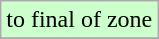<table class="wikitable">
<tr width=10px bgcolor="#ccffcc">
<td>to final of zone</td>
</tr>
<tr>
</tr>
</table>
